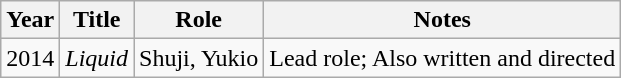<table class="wikitable">
<tr>
<th>Year</th>
<th>Title</th>
<th>Role</th>
<th>Notes</th>
</tr>
<tr>
<td>2014</td>
<td><em>Liquid</em></td>
<td>Shuji, Yukio</td>
<td>Lead role; Also written and directed</td>
</tr>
</table>
